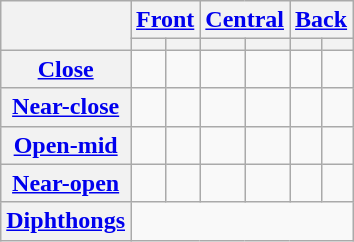<table class="wikitable" style="text-align: center;">
<tr>
<th rowspan="2"></th>
<th colspan="2"><a href='#'>Front</a></th>
<th colspan="2"><a href='#'>Central</a></th>
<th colspan="2"><a href='#'>Back</a></th>
</tr>
<tr>
<th></th>
<th></th>
<th></th>
<th></th>
<th></th>
<th></th>
</tr>
<tr>
<th><a href='#'>Close</a></th>
<td></td>
<td></td>
<td></td>
<td></td>
<td></td>
<td></td>
</tr>
<tr>
<th><a href='#'>Near-close</a></th>
<td></td>
<td></td>
<td></td>
<td></td>
<td></td>
<td></td>
</tr>
<tr>
<th><a href='#'>Open-mid</a></th>
<td></td>
<td></td>
<td></td>
<td></td>
<td></td>
<td></td>
</tr>
<tr>
<th><a href='#'>Near-open</a></th>
<td></td>
<td></td>
<td></td>
<td></td>
<td></td>
<td></td>
</tr>
<tr>
<th><a href='#'>Diphthongs</a></th>
<td colspan="6"></td>
</tr>
</table>
